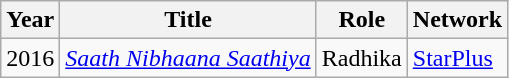<table class="wikitable sortable">
<tr>
<th>Year</th>
<th>Title</th>
<th>Role</th>
<th>Network</th>
</tr>
<tr>
<td>2016</td>
<td><em><a href='#'>Saath Nibhaana Saathiya</a></em></td>
<td>Radhika</td>
<td><a href='#'>StarPlus</a></td>
</tr>
</table>
